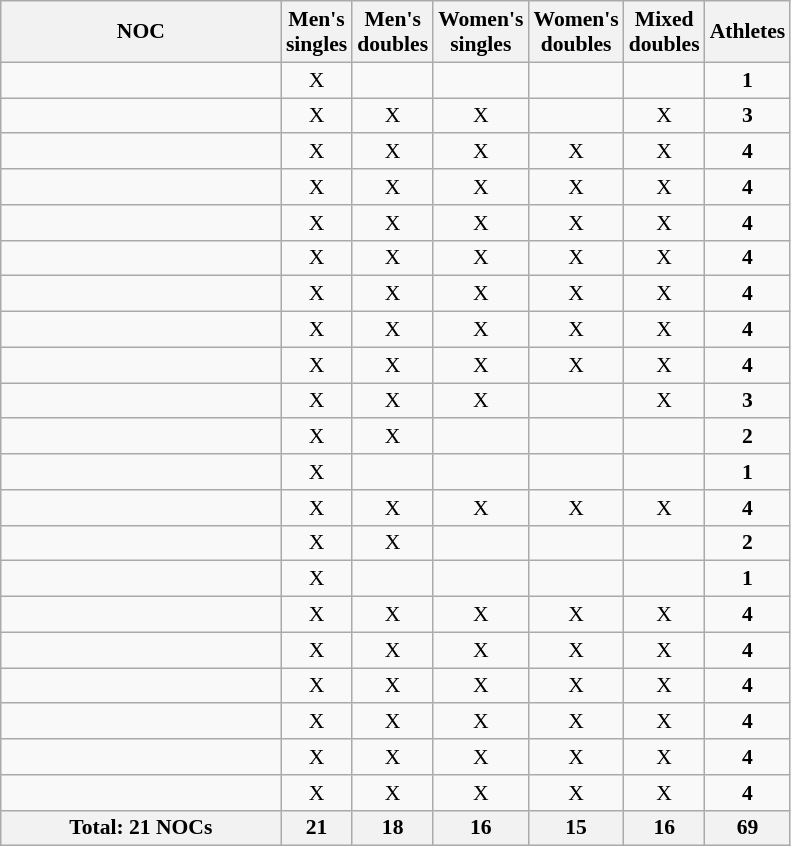<table class="wikitable" style="text-align:center; font-size:90%">
<tr>
<th width="180" style="text-align:center;">NOC</th>
<th>Men's<br>singles</th>
<th>Men's<br>doubles</th>
<th>Women's<br>singles</th>
<th>Women's<br>doubles</th>
<th>Mixed<br>doubles</th>
<th>Athletes</th>
</tr>
<tr>
<td align=left></td>
<td>X</td>
<td></td>
<td></td>
<td></td>
<td></td>
<td><strong>1</strong></td>
</tr>
<tr>
<td align=left></td>
<td>X</td>
<td>X</td>
<td>X</td>
<td></td>
<td>X</td>
<td><strong>3</strong></td>
</tr>
<tr>
<td align=left></td>
<td>X</td>
<td>X</td>
<td>X</td>
<td>X</td>
<td>X</td>
<td><strong>4</strong></td>
</tr>
<tr>
<td align=left></td>
<td>X</td>
<td>X</td>
<td>X</td>
<td>X</td>
<td>X</td>
<td><strong>4</strong></td>
</tr>
<tr>
<td align=left></td>
<td>X</td>
<td>X</td>
<td>X</td>
<td>X</td>
<td>X</td>
<td><strong>4</strong></td>
</tr>
<tr>
<td align=left></td>
<td>X</td>
<td>X</td>
<td>X</td>
<td>X</td>
<td>X</td>
<td><strong>4</strong></td>
</tr>
<tr>
<td align=left></td>
<td>X</td>
<td>X</td>
<td>X</td>
<td>X</td>
<td>X</td>
<td><strong>4</strong></td>
</tr>
<tr>
<td align=left></td>
<td>X</td>
<td>X</td>
<td>X</td>
<td>X</td>
<td>X</td>
<td><strong>4</strong></td>
</tr>
<tr>
<td align=left></td>
<td>X</td>
<td>X</td>
<td>X</td>
<td>X</td>
<td>X</td>
<td><strong>4</strong></td>
</tr>
<tr>
<td align=left></td>
<td>X</td>
<td>X</td>
<td>X</td>
<td></td>
<td>X</td>
<td><strong>3</strong></td>
</tr>
<tr>
<td align=left></td>
<td>X</td>
<td>X</td>
<td></td>
<td></td>
<td></td>
<td><strong>2</strong></td>
</tr>
<tr>
<td align=left></td>
<td>X</td>
<td></td>
<td></td>
<td></td>
<td></td>
<td><strong>1</strong></td>
</tr>
<tr>
<td align=left></td>
<td>X</td>
<td>X</td>
<td>X</td>
<td>X</td>
<td>X</td>
<td><strong>4</strong></td>
</tr>
<tr>
<td align=left></td>
<td>X</td>
<td>X</td>
<td></td>
<td></td>
<td></td>
<td><strong>2</strong></td>
</tr>
<tr>
<td align=left></td>
<td>X</td>
<td></td>
<td></td>
<td></td>
<td></td>
<td><strong>1</strong></td>
</tr>
<tr>
<td align=left></td>
<td>X</td>
<td>X</td>
<td>X</td>
<td>X</td>
<td>X</td>
<td><strong>4</strong></td>
</tr>
<tr>
<td align=left></td>
<td>X</td>
<td>X</td>
<td>X</td>
<td>X</td>
<td>X</td>
<td><strong>4</strong></td>
</tr>
<tr>
<td align=left></td>
<td>X</td>
<td>X</td>
<td>X</td>
<td>X</td>
<td>X</td>
<td><strong>4</strong></td>
</tr>
<tr>
<td align=left></td>
<td>X</td>
<td>X</td>
<td>X</td>
<td>X</td>
<td>X</td>
<td><strong>4</strong></td>
</tr>
<tr>
<td align=left></td>
<td>X</td>
<td>X</td>
<td>X</td>
<td>X</td>
<td>X</td>
<td><strong>4</strong></td>
</tr>
<tr>
<td align=left></td>
<td>X</td>
<td>X</td>
<td>X</td>
<td>X</td>
<td>X</td>
<td><strong>4</strong></td>
</tr>
<tr>
<th>Total: 21 NOCs</th>
<th>21</th>
<th>18</th>
<th>16</th>
<th>15</th>
<th>16</th>
<th><strong>69</strong></th>
</tr>
</table>
